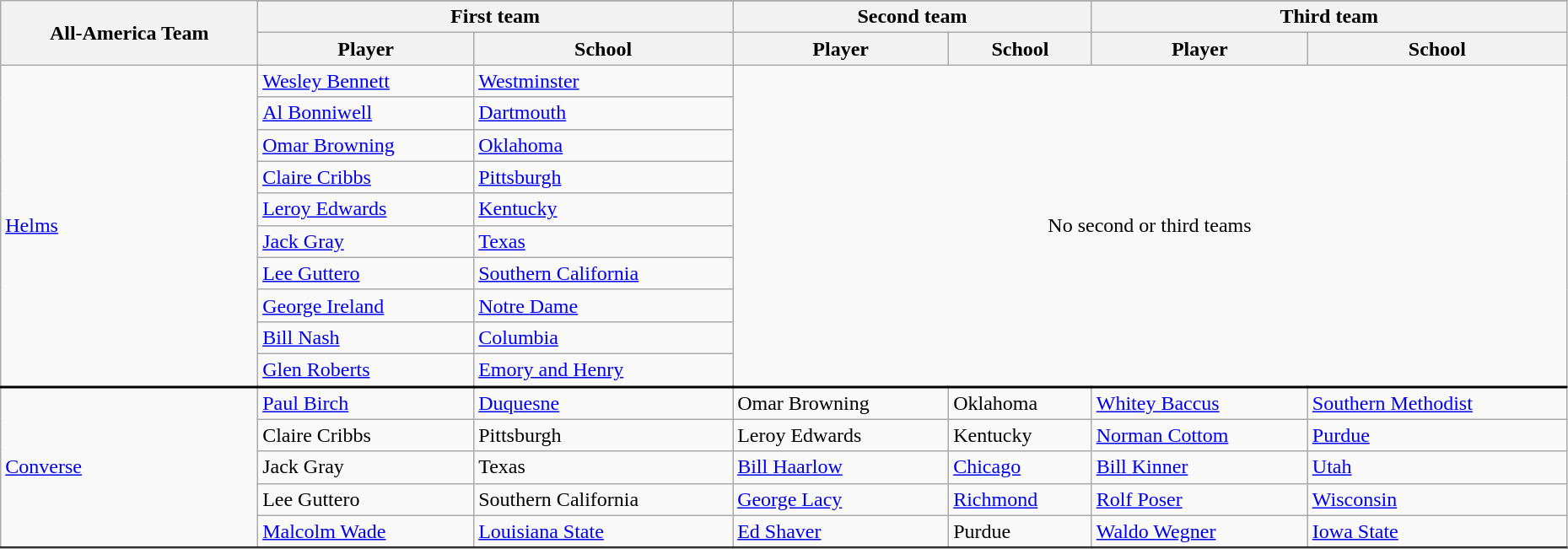<table class="wikitable" style="width:98%;">
<tr>
<th rowspan=3>All-America Team</th>
</tr>
<tr>
<th colspan=2>First team</th>
<th colspan=2>Second team</th>
<th colspan=2>Third team</th>
</tr>
<tr>
<th>Player</th>
<th>School</th>
<th>Player</th>
<th>School</th>
<th>Player</th>
<th>School</th>
</tr>
<tr>
<td rowspan=10><a href='#'>Helms</a></td>
<td><a href='#'>Wesley Bennett</a></td>
<td><a href='#'>Westminster</a></td>
<td rowspan=10 colspan=6 align=center>No second or third teams</td>
</tr>
<tr>
<td><a href='#'>Al Bonniwell</a></td>
<td><a href='#'>Dartmouth</a></td>
</tr>
<tr>
<td><a href='#'>Omar Browning</a></td>
<td><a href='#'>Oklahoma</a></td>
</tr>
<tr>
<td><a href='#'>Claire Cribbs</a></td>
<td><a href='#'>Pittsburgh</a></td>
</tr>
<tr>
<td><a href='#'>Leroy Edwards</a></td>
<td><a href='#'>Kentucky</a></td>
</tr>
<tr>
<td><a href='#'>Jack Gray</a></td>
<td><a href='#'>Texas</a></td>
</tr>
<tr>
<td><a href='#'>Lee Guttero</a></td>
<td><a href='#'>Southern California</a></td>
</tr>
<tr>
<td><a href='#'>George Ireland</a></td>
<td><a href='#'>Notre Dame</a></td>
</tr>
<tr>
<td><a href='#'>Bill Nash</a></td>
<td><a href='#'>Columbia</a></td>
</tr>
<tr>
<td><a href='#'>Glen Roberts</a></td>
<td><a href='#'>Emory and Henry</a></td>
</tr>
<tr style = "border-top:2px solid black;">
<td rowspan=5><a href='#'>Converse</a></td>
<td><a href='#'>Paul Birch</a></td>
<td><a href='#'>Duquesne</a></td>
<td>Omar Browning</td>
<td>Oklahoma</td>
<td><a href='#'>Whitey Baccus</a></td>
<td><a href='#'>Southern Methodist</a></td>
</tr>
<tr>
<td>Claire Cribbs</td>
<td>Pittsburgh</td>
<td>Leroy Edwards</td>
<td>Kentucky</td>
<td><a href='#'>Norman Cottom</a></td>
<td><a href='#'>Purdue</a></td>
</tr>
<tr>
<td>Jack Gray</td>
<td>Texas</td>
<td><a href='#'>Bill Haarlow</a></td>
<td><a href='#'>Chicago</a></td>
<td><a href='#'>Bill Kinner</a></td>
<td><a href='#'>Utah</a></td>
</tr>
<tr>
<td>Lee Guttero</td>
<td>Southern California</td>
<td><a href='#'>George Lacy</a></td>
<td><a href='#'>Richmond</a></td>
<td><a href='#'>Rolf Poser</a></td>
<td><a href='#'>Wisconsin</a></td>
</tr>
<tr>
<td><a href='#'>Malcolm Wade</a></td>
<td><a href='#'>Louisiana State</a></td>
<td><a href='#'>Ed Shaver</a></td>
<td>Purdue</td>
<td><a href='#'>Waldo Wegner</a></td>
<td><a href='#'>Iowa State</a></td>
</tr>
<tr style = "border-top:2px solid black;">
</tr>
</table>
